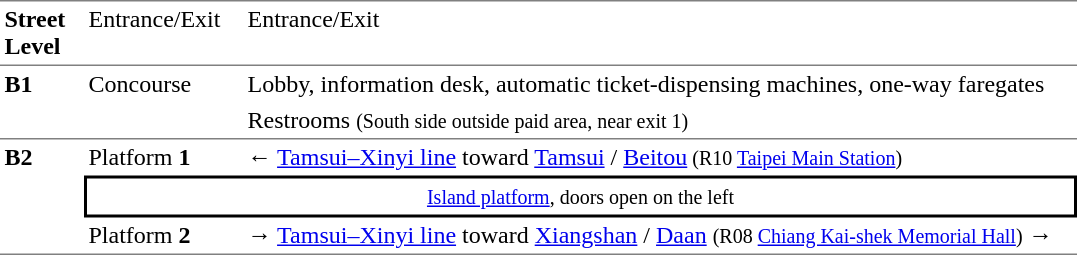<table table border=0 cellspacing=0 cellpadding=3>
<tr>
<td style="border-bottom:solid 1px gray;border-top:solid 1px gray;" width=50 valign=top><strong>Street Level</strong></td>
<td style="border-top:solid 1px gray;border-bottom:solid 1px gray;" width=100 valign=top>Entrance/Exit</td>
<td style="border-top:solid 1px gray;border-bottom:solid 1px gray;" width=550 valign=top>Entrance/Exit</td>
</tr>
<tr>
<td style="border-bottom:solid 1px gray;" rowspan=2 valign=top><strong>B1</strong></td>
<td style="border-bottom:solid 1px gray;" rowspan=2 valign=top>Concourse</td>
<td width=390>Lobby, information desk, automatic ticket-dispensing machines, one-way faregates</td>
</tr>
<tr>
<td style="border-bottom:solid 1px gray;">Restrooms <small>(South side outside paid area, near exit 1)</small></td>
</tr>
<tr>
<td style="border-bottom:solid 1px gray;" rowspan=3 valign=top><strong>B2</strong></td>
<td>Platform <span><strong>1</strong></span></td>
<td>←  <a href='#'>Tamsui–Xinyi line</a> toward <a href='#'>Tamsui</a> / <a href='#'>Beitou</a><small> (R10 <a href='#'>Taipei Main Station</a>)</small></td>
</tr>
<tr>
<td style="border-top:solid 2px black;border-right:solid 2px black;border-left:solid 2px black;border-bottom:solid 2px black;text-align:center;" colspan=2><small><a href='#'>Island platform</a>, doors open on the left</small></td>
</tr>
<tr>
<td style="border-bottom:solid 1px gray;">Platform <span><strong>2</strong></span></td>
<td style="border-bottom:solid 1px gray;"><span>→</span>  <a href='#'>Tamsui–Xinyi line</a> toward <a href='#'>Xiangshan</a> / <a href='#'>Daan</a> <small>(R08 <a href='#'>Chiang Kai-shek Memorial Hall</a>)</small> →</td>
</tr>
</table>
